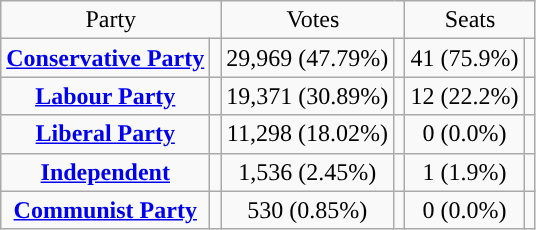<table class=wikitable style="text-align:center;">
<tr>
<td colspan=2>Party</td>
<td colspan=2>Votes</td>
<td colspan=2>Seats</td>
</tr>
<tr>
<td><strong><a href='#'>Conservative Party</a></strong></td>
<td style="background:"></td>
<td>29,969 (47.79%)</td>
<td></td>
<td>41 (75.9%)</td>
<td></td>
</tr>
<tr>
<td><strong><a href='#'>Labour Party</a></strong></td>
<td style="background:"></td>
<td>19,371 (30.89%)</td>
<td></td>
<td>12 (22.2%)</td>
<td></td>
</tr>
<tr>
<td><strong><a href='#'>Liberal Party</a></strong></td>
<td style="background:"></td>
<td>11,298 (18.02%)</td>
<td></td>
<td>0  (0.0%)</td>
<td></td>
</tr>
<tr>
<td><strong><a href='#'>Independent</a></strong></td>
<td style="background:"></td>
<td>1,536 (2.45%)</td>
<td></td>
<td>1 (1.9%)</td>
<td></td>
</tr>
<tr>
<td><strong><a href='#'>Communist Party</a></strong></td>
<td style="background:"></td>
<td>530 (0.85%)</td>
<td></td>
<td>0  (0.0%)</td>
<td></td>
</tr>
</table>
